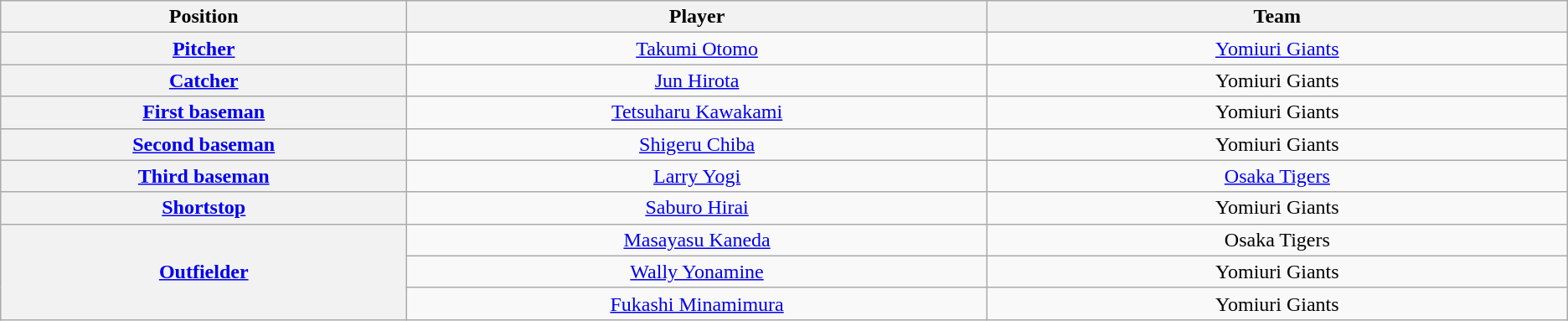<table class="wikitable" style="text-align:center;">
<tr>
<th scope="col" width="7%">Position</th>
<th scope="col" width="10%">Player</th>
<th scope="col" width="10%">Team</th>
</tr>
<tr>
<th scope="row" style="text-align:center;"><a href='#'>Pitcher</a></th>
<td><a href='#'>Takumi Otomo</a></td>
<td><a href='#'>Yomiuri Giants</a></td>
</tr>
<tr>
<th scope="row" style="text-align:center;"><a href='#'>Catcher</a></th>
<td><a href='#'>Jun Hirota</a></td>
<td>Yomiuri Giants</td>
</tr>
<tr>
<th scope="row" style="text-align:center;"><a href='#'>First baseman</a></th>
<td><a href='#'>Tetsuharu Kawakami</a></td>
<td>Yomiuri Giants</td>
</tr>
<tr>
<th scope="row" style="text-align:center;"><a href='#'>Second baseman</a></th>
<td><a href='#'>Shigeru Chiba</a></td>
<td>Yomiuri Giants</td>
</tr>
<tr>
<th scope="row" style="text-align:center;"><a href='#'>Third baseman</a></th>
<td><a href='#'>Larry Yogi</a></td>
<td><a href='#'>Osaka Tigers</a></td>
</tr>
<tr>
<th scope="row" style="text-align:center;"><a href='#'>Shortstop</a></th>
<td><a href='#'>Saburo Hirai</a></td>
<td>Yomiuri Giants</td>
</tr>
<tr>
<th scope="row" style="text-align:center;" rowspan=3><a href='#'>Outfielder</a></th>
<td><a href='#'>Masayasu Kaneda</a></td>
<td>Osaka Tigers</td>
</tr>
<tr>
<td><a href='#'>Wally Yonamine</a></td>
<td>Yomiuri Giants</td>
</tr>
<tr>
<td><a href='#'>Fukashi Minamimura</a></td>
<td>Yomiuri Giants</td>
</tr>
</table>
